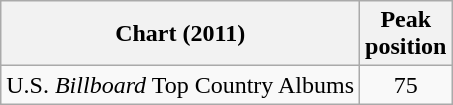<table class="wikitable">
<tr>
<th>Chart (2011)</th>
<th>Peak<br>position</th>
</tr>
<tr>
<td>U.S. <em>Billboard</em> Top Country Albums</td>
<td align="center">75</td>
</tr>
</table>
